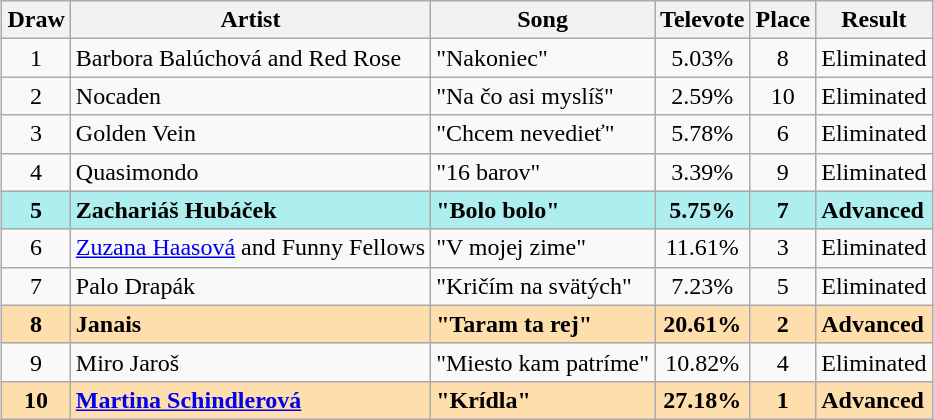<table class="sortable wikitable" style="margin: 1em auto 1em auto; text-align:center;">
<tr>
<th>Draw</th>
<th>Artist</th>
<th>Song</th>
<th>Televote</th>
<th>Place</th>
<th>Result</th>
</tr>
<tr>
<td>1</td>
<td align="left">Barbora Balúchová and Red Rose</td>
<td align="left">"Nakoniec"</td>
<td>5.03%</td>
<td>8</td>
<td align="left">Eliminated</td>
</tr>
<tr>
<td>2</td>
<td align="left">Nocaden</td>
<td align="left">"Na čo asi myslíš"</td>
<td>2.59%</td>
<td>10</td>
<td align="left">Eliminated</td>
</tr>
<tr>
<td>3</td>
<td align="left">Golden Vein</td>
<td align="left">"Chcem nevedieť"</td>
<td>5.78%</td>
<td>6</td>
<td align="left">Eliminated</td>
</tr>
<tr>
<td>4</td>
<td align="left">Quasimondo</td>
<td align="left">"16 barov"</td>
<td>3.39%</td>
<td>9</td>
<td align="left">Eliminated</td>
</tr>
<tr style="font-weight:bold; background:paleturquoise;">
<td>5</td>
<td align="left">Zachariáš Hubáček</td>
<td align="left">"Bolo bolo"</td>
<td>5.75%</td>
<td>7</td>
<td align="left">Advanced</td>
</tr>
<tr>
<td>6</td>
<td align="left"><a href='#'>Zuzana Haasová</a> and Funny Fellows</td>
<td align="left">"V mojej zime"</td>
<td>11.61%</td>
<td>3</td>
<td align="left">Eliminated</td>
</tr>
<tr>
<td>7</td>
<td align="left">Palo Drapák</td>
<td align="left">"Kričím na svätých"</td>
<td>7.23%</td>
<td>5</td>
<td align="left">Eliminated</td>
</tr>
<tr style="font-weight:bold; background:navajowhite;">
<td>8</td>
<td align="left">Janais</td>
<td align="left">"Taram ta rej"</td>
<td>20.61%</td>
<td>2</td>
<td align="left">Advanced</td>
</tr>
<tr>
<td>9</td>
<td align="left">Miro Jaroš</td>
<td align="left">"Miesto kam patríme"</td>
<td>10.82%</td>
<td>4</td>
<td align="left">Eliminated</td>
</tr>
<tr style="font-weight:bold; background:navajowhite;">
<td>10</td>
<td align="left"><a href='#'>Martina Schindlerová</a></td>
<td align="left">"Krídla"</td>
<td>27.18%</td>
<td>1</td>
<td align="left">Advanced</td>
</tr>
</table>
